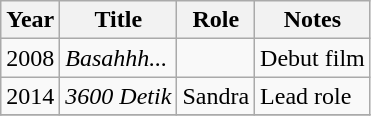<table class="wikitable">
<tr>
<th>Year</th>
<th>Title</th>
<th>Role</th>
<th>Notes</th>
</tr>
<tr>
<td>2008</td>
<td><em>Basahhh...</em></td>
<td></td>
<td>Debut film</td>
</tr>
<tr>
<td>2014</td>
<td><em>3600 Detik</em></td>
<td>Sandra</td>
<td>Lead role</td>
</tr>
<tr>
</tr>
</table>
